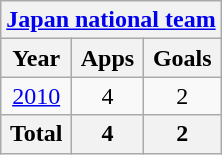<table class="wikitable" style="text-align:center">
<tr>
<th colspan=3><a href='#'>Japan national team</a></th>
</tr>
<tr>
<th>Year</th>
<th>Apps</th>
<th>Goals</th>
</tr>
<tr>
<td><a href='#'>2010</a></td>
<td>4</td>
<td>2</td>
</tr>
<tr>
<th>Total</th>
<th>4</th>
<th>2</th>
</tr>
</table>
